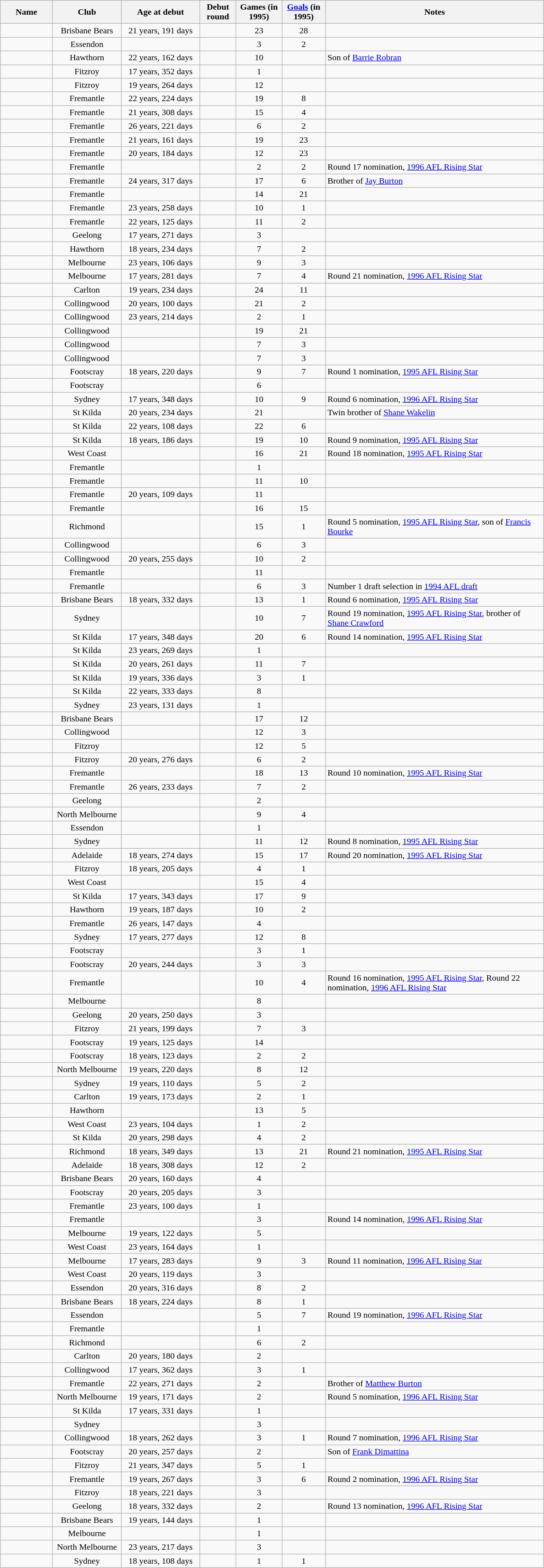<table class="wikitable sortable" style="width:80%; text-align: center;">
<tr style="background:#efefef;">
<th style="width:6%;">Name</th>
<th width=6%>Club</th>
<th style="width:9%;">Age at debut</th>
<th width=3%>Debut round</th>
<th width=5%>Games (in 1995)</th>
<th width=5%><a href='#'>Goals</a> (in 1995)</th>
<th style="width:25%;">Notes</th>
</tr>
<tr>
<td align="left"></td>
<td>Brisbane Bears</td>
<td>21 years, 191 days</td>
<td></td>
<td>23</td>
<td>28</td>
<td></td>
</tr>
<tr>
<td align="left"></td>
<td>Essendon</td>
<td></td>
<td></td>
<td>3</td>
<td>2</td>
<td align="left"></td>
</tr>
<tr>
<td align="left"></td>
<td>Hawthorn</td>
<td>22 years, 162 days</td>
<td></td>
<td>10</td>
<td></td>
<td align="left">Son of <a href='#'>Barrie Robran</a></td>
</tr>
<tr>
<td align="left"></td>
<td>Fitzroy</td>
<td>17 years, 352 days</td>
<td></td>
<td>1</td>
<td></td>
<td align="left"></td>
</tr>
<tr>
<td align="left"></td>
<td>Fitzroy</td>
<td>19 years, 264 days</td>
<td></td>
<td>12</td>
<td></td>
<td align="left"></td>
</tr>
<tr>
<td align="left"></td>
<td>Fremantle</td>
<td>22 years, 224 days</td>
<td></td>
<td>19</td>
<td>8</td>
<td align="left"></td>
</tr>
<tr>
<td align="left"></td>
<td>Fremantle</td>
<td>21 years, 308 days</td>
<td></td>
<td>15</td>
<td>4</td>
<td align="left"></td>
</tr>
<tr>
<td align="left"></td>
<td>Fremantle</td>
<td>26 years, 221 days</td>
<td></td>
<td>6</td>
<td>2</td>
<td align="left"></td>
</tr>
<tr>
<td align="left"></td>
<td>Fremantle</td>
<td>21 years, 161 days</td>
<td></td>
<td>19</td>
<td>23</td>
<td align="left"></td>
</tr>
<tr>
<td align="left"></td>
<td>Fremantle</td>
<td>20 years, 184 days</td>
<td></td>
<td>12</td>
<td>23</td>
<td align="left"></td>
</tr>
<tr>
<td align="left"></td>
<td>Fremantle</td>
<td></td>
<td></td>
<td>2</td>
<td>2</td>
<td align="left">Round 17 nomination, <a href='#'>1996 AFL Rising Star</a></td>
</tr>
<tr>
<td align="left"></td>
<td>Fremantle</td>
<td>24 years, 317 days</td>
<td></td>
<td>17</td>
<td>6</td>
<td align="left">Brother of <a href='#'>Jay Burton</a></td>
</tr>
<tr>
<td align="left"></td>
<td>Fremantle</td>
<td></td>
<td></td>
<td>14</td>
<td>21</td>
<td align="left"></td>
</tr>
<tr>
<td align="left"></td>
<td>Fremantle</td>
<td>23 years, 258 days</td>
<td></td>
<td>10</td>
<td>1</td>
<td align="left"></td>
</tr>
<tr>
<td align="left"></td>
<td>Fremantle</td>
<td>22 years, 125 days</td>
<td></td>
<td>11</td>
<td>2</td>
<td align="left"></td>
</tr>
<tr>
<td align="left"></td>
<td>Geelong</td>
<td>17 years, 271 days</td>
<td></td>
<td>3</td>
<td></td>
<td align="left"></td>
</tr>
<tr>
<td align="left"></td>
<td>Hawthorn</td>
<td>18 years, 234 days</td>
<td></td>
<td>7</td>
<td>2</td>
<td align="left"></td>
</tr>
<tr>
<td align="left"></td>
<td>Melbourne</td>
<td>23 years, 106 days</td>
<td></td>
<td>9</td>
<td>3</td>
<td align="left"></td>
</tr>
<tr>
<td align="left"></td>
<td>Melbourne</td>
<td>17 years, 281 days</td>
<td></td>
<td>7</td>
<td>4</td>
<td align="left">Round 21 nomination, <a href='#'>1996 AFL Rising Star</a></td>
</tr>
<tr>
<td align="left"></td>
<td>Carlton</td>
<td>19 years, 234 days</td>
<td></td>
<td>24</td>
<td>11</td>
<td align="left"></td>
</tr>
<tr>
<td align="left"></td>
<td>Collingwood</td>
<td>20 years, 100 days</td>
<td></td>
<td>21</td>
<td>2</td>
<td align="left"></td>
</tr>
<tr>
<td align="left"></td>
<td>Collingwood</td>
<td>23 years, 214 days</td>
<td></td>
<td>2</td>
<td>1</td>
<td align="left"></td>
</tr>
<tr>
<td align="left"></td>
<td>Collingwood</td>
<td></td>
<td></td>
<td>19</td>
<td>21</td>
<td align="left"></td>
</tr>
<tr>
<td align="left"></td>
<td>Collingwood</td>
<td></td>
<td></td>
<td>7</td>
<td>3</td>
<td align="left"></td>
</tr>
<tr>
<td align="left"></td>
<td>Collingwood</td>
<td></td>
<td></td>
<td>7</td>
<td>3</td>
<td align="left"></td>
</tr>
<tr>
<td align="left"></td>
<td>Footscray</td>
<td>18 years, 220 days</td>
<td></td>
<td>9</td>
<td>7</td>
<td align="left">Round 1 nomination, <a href='#'>1995 AFL Rising Star</a></td>
</tr>
<tr>
<td align="left"></td>
<td>Footscray</td>
<td></td>
<td></td>
<td>6</td>
<td></td>
<td align="left"></td>
</tr>
<tr>
<td align="left"></td>
<td>Sydney</td>
<td>17 years, 348 days</td>
<td></td>
<td>10</td>
<td>9</td>
<td align="left">Round 6 nomination, <a href='#'>1996 AFL Rising Star</a></td>
</tr>
<tr>
<td align="left"></td>
<td>St Kilda</td>
<td>20 years, 234 days</td>
<td></td>
<td>21</td>
<td></td>
<td align="left">Twin brother of <a href='#'>Shane Wakelin</a></td>
</tr>
<tr>
<td align="left"></td>
<td>St Kilda</td>
<td>22 years, 108 days</td>
<td></td>
<td>22</td>
<td>6</td>
<td align="left"></td>
</tr>
<tr>
<td align="left"></td>
<td>St Kilda</td>
<td>18 years, 186 days</td>
<td></td>
<td>19</td>
<td>10</td>
<td align="left">Round 9 nomination, <a href='#'>1995 AFL Rising Star</a></td>
</tr>
<tr>
<td align="left"></td>
<td>West Coast</td>
<td></td>
<td></td>
<td>16</td>
<td>21</td>
<td align="left">Round 18 nomination, <a href='#'>1995 AFL Rising Star</a></td>
</tr>
<tr>
<td align="left"></td>
<td>Fremantle</td>
<td></td>
<td></td>
<td>1</td>
<td></td>
<td align="left"></td>
</tr>
<tr>
<td align="left"></td>
<td>Fremantle</td>
<td></td>
<td></td>
<td>11</td>
<td>10</td>
<td align="left"></td>
</tr>
<tr>
<td align="left"></td>
<td>Fremantle</td>
<td>20 years, 109 days</td>
<td></td>
<td>11</td>
<td></td>
<td align="left"></td>
</tr>
<tr>
<td align="left"></td>
<td>Fremantle</td>
<td></td>
<td></td>
<td>16</td>
<td>15</td>
<td align="left"></td>
</tr>
<tr>
<td align="left"></td>
<td>Richmond</td>
<td></td>
<td></td>
<td>15</td>
<td>1</td>
<td align="left">Round 5 nomination, <a href='#'>1995 AFL Rising Star</a>, son of <a href='#'>Francis Bourke</a></td>
</tr>
<tr>
<td align="left"></td>
<td>Collingwood</td>
<td></td>
<td></td>
<td>6</td>
<td>3</td>
<td align="left"></td>
</tr>
<tr>
<td align="left"></td>
<td>Collingwood</td>
<td>20 years, 255 days</td>
<td></td>
<td>10</td>
<td>2</td>
<td align="left"></td>
</tr>
<tr>
<td align="left"></td>
<td>Fremantle</td>
<td></td>
<td></td>
<td>11</td>
<td></td>
<td align="left"></td>
</tr>
<tr>
<td align="left"></td>
<td>Fremantle</td>
<td></td>
<td></td>
<td>6</td>
<td>3</td>
<td align="left">Number 1 draft selection in <a href='#'>1994 AFL draft</a></td>
</tr>
<tr>
<td align="left"></td>
<td>Brisbane Bears</td>
<td>18 years, 332 days</td>
<td></td>
<td>13</td>
<td>1</td>
<td align="left">Round 6 nomination, <a href='#'>1995 AFL Rising Star</a></td>
</tr>
<tr>
<td align="left"></td>
<td>Sydney</td>
<td></td>
<td></td>
<td>10</td>
<td>7</td>
<td align="left">Round 19 nomination, <a href='#'>1995 AFL Rising Star</a>, brother of <a href='#'>Shane Crawford</a></td>
</tr>
<tr>
<td align="left"></td>
<td>St Kilda</td>
<td>17 years, 348 days</td>
<td></td>
<td>20</td>
<td>6</td>
<td align="left">Round 14 nomination, <a href='#'>1995 AFL Rising Star</a></td>
</tr>
<tr>
<td align="left"></td>
<td>St Kilda</td>
<td>23 years, 269 days</td>
<td></td>
<td>1</td>
<td></td>
<td align="left"></td>
</tr>
<tr>
<td align="left"></td>
<td>St Kilda</td>
<td>20 years, 261 days</td>
<td></td>
<td>11</td>
<td>7</td>
<td align="left"></td>
</tr>
<tr>
<td align="left"></td>
<td>St Kilda</td>
<td>19 years, 336 days</td>
<td></td>
<td>3</td>
<td>1</td>
<td align="left"></td>
</tr>
<tr>
<td align="left"></td>
<td>St Kilda</td>
<td>22 years, 333 days</td>
<td></td>
<td>8</td>
<td></td>
<td align="left"></td>
</tr>
<tr>
<td align="left"></td>
<td>Sydney</td>
<td>23 years, 131 days</td>
<td></td>
<td>1</td>
<td></td>
<td align="left"></td>
</tr>
<tr>
<td align="left"></td>
<td>Brisbane Bears</td>
<td></td>
<td></td>
<td>17</td>
<td>12</td>
<td align="left"></td>
</tr>
<tr>
<td align="left"></td>
<td>Collingwood</td>
<td></td>
<td></td>
<td>12</td>
<td>3</td>
<td align="left"></td>
</tr>
<tr>
<td align="left"></td>
<td>Fitzroy</td>
<td></td>
<td></td>
<td>12</td>
<td>5</td>
<td align="left"></td>
</tr>
<tr>
<td align="left"></td>
<td>Fitzroy</td>
<td>20 years, 276 days</td>
<td></td>
<td>6</td>
<td>2</td>
<td align="left"></td>
</tr>
<tr>
<td align="left"></td>
<td>Fremantle</td>
<td></td>
<td></td>
<td>18</td>
<td>13</td>
<td align="left">Round 10 nomination, <a href='#'>1995 AFL Rising Star</a></td>
</tr>
<tr>
<td align="left"></td>
<td>Fremantle</td>
<td>26 years, 233 days</td>
<td></td>
<td>7</td>
<td>2</td>
<td align="left"></td>
</tr>
<tr>
<td align="left"></td>
<td>Geelong</td>
<td></td>
<td></td>
<td>2</td>
<td></td>
<td align="left"></td>
</tr>
<tr>
<td align="left"></td>
<td>North Melbourne</td>
<td></td>
<td></td>
<td>9</td>
<td>4</td>
<td align="left"></td>
</tr>
<tr>
<td align="left"></td>
<td>Essendon</td>
<td></td>
<td></td>
<td>1</td>
<td></td>
<td align="left"></td>
</tr>
<tr>
<td align="left"></td>
<td>Sydney</td>
<td></td>
<td></td>
<td>11</td>
<td>12</td>
<td align="left">Round 8 nomination, <a href='#'>1995 AFL Rising Star</a></td>
</tr>
<tr>
<td align="left"></td>
<td>Adelaide</td>
<td>18 years, 274 days</td>
<td></td>
<td>15</td>
<td>17</td>
<td align="left">Round 20 nomination, <a href='#'>1995 AFL Rising Star</a></td>
</tr>
<tr>
<td align="left"></td>
<td>Fitzroy</td>
<td>18 years, 205 days</td>
<td></td>
<td>4</td>
<td>1</td>
<td align="left"></td>
</tr>
<tr>
<td align="left"></td>
<td>West Coast</td>
<td></td>
<td></td>
<td>15</td>
<td>4</td>
<td align="left"></td>
</tr>
<tr>
<td align="left"></td>
<td>St Kilda</td>
<td>17 years, 343 days</td>
<td></td>
<td>17</td>
<td>9</td>
<td align="left"></td>
</tr>
<tr>
<td align="left"></td>
<td>Hawthorn</td>
<td>19 years, 187 days</td>
<td></td>
<td>10</td>
<td>2</td>
<td align="left"></td>
</tr>
<tr>
<td align="left"></td>
<td>Fremantle</td>
<td>26 years, 147 days</td>
<td></td>
<td>4</td>
<td></td>
<td align="left"></td>
</tr>
<tr>
<td align="left"></td>
<td>Sydney</td>
<td>17 years, 277 days</td>
<td></td>
<td>12</td>
<td>8</td>
<td align="left"></td>
</tr>
<tr>
<td align="left"></td>
<td>Footscray</td>
<td></td>
<td></td>
<td>3</td>
<td>1</td>
<td align="left"></td>
</tr>
<tr>
<td align="left"></td>
<td>Footscray</td>
<td>20 years, 244 days</td>
<td></td>
<td>3</td>
<td>3</td>
<td align="left"></td>
</tr>
<tr>
<td align="left"></td>
<td>Fremantle</td>
<td></td>
<td></td>
<td>10</td>
<td>4</td>
<td align="left">Round 16 nomination, <a href='#'>1995 AFL Rising Star</a>, Round 22 nomination, <a href='#'>1996 AFL Rising Star</a></td>
</tr>
<tr>
<td align="left"></td>
<td>Melbourne</td>
<td></td>
<td></td>
<td>8</td>
<td></td>
<td align="left"></td>
</tr>
<tr>
<td align="left"></td>
<td>Geelong</td>
<td>20 years, 250 days</td>
<td></td>
<td>3</td>
<td></td>
<td align="left"></td>
</tr>
<tr>
<td align="left"></td>
<td>Fitzroy</td>
<td>21 years, 199 days</td>
<td></td>
<td>7</td>
<td>3</td>
<td align="left"></td>
</tr>
<tr>
<td align="left"></td>
<td>Footscray</td>
<td>19 years, 125 days</td>
<td></td>
<td>14</td>
<td></td>
<td align="left"></td>
</tr>
<tr>
<td align="left"></td>
<td>Footscray</td>
<td>18 years, 123 days</td>
<td></td>
<td>2</td>
<td>2</td>
<td align="left"></td>
</tr>
<tr>
<td align="left"></td>
<td>North Melbourne</td>
<td>19 years, 220 days</td>
<td></td>
<td>8</td>
<td>12</td>
<td align="left"></td>
</tr>
<tr>
<td align="left"></td>
<td>Sydney</td>
<td>19 years, 110 days</td>
<td></td>
<td>5</td>
<td>2</td>
<td align="left"></td>
</tr>
<tr>
<td align="left"></td>
<td>Carlton</td>
<td>19 years, 173 days</td>
<td></td>
<td>2</td>
<td>1</td>
<td align="left"></td>
</tr>
<tr>
<td align="left"></td>
<td>Hawthorn</td>
<td></td>
<td></td>
<td>13</td>
<td>5</td>
<td align="left"></td>
</tr>
<tr>
<td align="left"></td>
<td>West Coast</td>
<td>23 years, 104 days</td>
<td></td>
<td>1</td>
<td>2</td>
<td align="left"></td>
</tr>
<tr>
<td align="left"></td>
<td>St Kilda</td>
<td>20 years, 298 days</td>
<td></td>
<td>4</td>
<td>2</td>
<td align="left"></td>
</tr>
<tr>
<td align="left"></td>
<td>Richmond</td>
<td>18 years, 349 days</td>
<td></td>
<td>13</td>
<td>21</td>
<td align="left">Round 21 nomination, <a href='#'>1995 AFL Rising Star</a></td>
</tr>
<tr>
<td align="left"></td>
<td>Adelaide</td>
<td>18 years, 308 days</td>
<td></td>
<td>12</td>
<td>2</td>
<td align="left"></td>
</tr>
<tr>
<td align="left"></td>
<td>Brisbane Bears</td>
<td>20 years, 160 days</td>
<td></td>
<td>4</td>
<td></td>
<td align="left"></td>
</tr>
<tr>
<td align="left"></td>
<td>Footscray</td>
<td>20 years, 205 days</td>
<td></td>
<td>3</td>
<td></td>
<td align="left"></td>
</tr>
<tr>
<td align="left"></td>
<td>Fremantle</td>
<td>23 years, 100 days</td>
<td></td>
<td>1</td>
<td></td>
<td align="left"></td>
</tr>
<tr>
<td align="left"></td>
<td>Fremantle</td>
<td></td>
<td></td>
<td>3</td>
<td></td>
<td align="left">Round 14 nomination, <a href='#'>1996 AFL Rising Star</a></td>
</tr>
<tr>
<td align="left"></td>
<td>Melbourne</td>
<td>19 years, 122 days</td>
<td></td>
<td>5</td>
<td></td>
<td align="left"></td>
</tr>
<tr>
<td align="left"></td>
<td>West Coast</td>
<td>23 years, 164 days</td>
<td></td>
<td>1</td>
<td></td>
<td align="left"></td>
</tr>
<tr>
<td align="left"></td>
<td>Melbourne</td>
<td>17 years, 283 days</td>
<td></td>
<td>9</td>
<td>3</td>
<td align="left">Round 11 nomination, <a href='#'>1996 AFL Rising Star</a></td>
</tr>
<tr>
<td align="left"></td>
<td>West Coast</td>
<td>20 years, 119 days</td>
<td></td>
<td>3</td>
<td></td>
<td align="left"></td>
</tr>
<tr>
<td align="left"></td>
<td>Essendon</td>
<td>20 years, 316 days</td>
<td></td>
<td>8</td>
<td>2</td>
<td align="left"></td>
</tr>
<tr>
<td align="left"></td>
<td>Brisbane Bears</td>
<td>18 years, 224 days</td>
<td></td>
<td>8</td>
<td>1</td>
<td align="left"></td>
</tr>
<tr>
<td align="left"></td>
<td>Essendon</td>
<td></td>
<td></td>
<td>5</td>
<td>7</td>
<td align="left">Round 19 nomination, <a href='#'>1996 AFL Rising Star</a></td>
</tr>
<tr>
<td align="left"></td>
<td>Fremantle</td>
<td></td>
<td></td>
<td>1</td>
<td></td>
<td align="left"></td>
</tr>
<tr>
<td align="left"></td>
<td>Richmond</td>
<td></td>
<td></td>
<td>6</td>
<td>2</td>
<td align="left"></td>
</tr>
<tr>
<td align="left"></td>
<td>Carlton</td>
<td>20 years, 180 days</td>
<td></td>
<td>2</td>
<td></td>
<td align="left"></td>
</tr>
<tr>
<td align="left"></td>
<td>Collingwood</td>
<td>17 years, 362 days</td>
<td></td>
<td>3</td>
<td>1</td>
<td align="left"></td>
</tr>
<tr>
<td align="left"></td>
<td>Fremantle</td>
<td>22 years, 271 days</td>
<td></td>
<td>2</td>
<td></td>
<td align="left">Brother of <a href='#'>Matthew Burton</a></td>
</tr>
<tr>
<td align="left"></td>
<td>North Melbourne</td>
<td>19 years, 171 days</td>
<td></td>
<td>2</td>
<td></td>
<td align="left">Round 5 nomination, <a href='#'>1996 AFL Rising Star</a></td>
</tr>
<tr>
<td align="left"></td>
<td>St Kilda</td>
<td>17 years, 331 days</td>
<td></td>
<td>1</td>
<td></td>
<td align="left"></td>
</tr>
<tr>
<td align="left"></td>
<td>Sydney</td>
<td></td>
<td></td>
<td>3</td>
<td></td>
<td align="left"></td>
</tr>
<tr>
<td align="left"></td>
<td>Collingwood</td>
<td>18 years, 262 days</td>
<td></td>
<td>3</td>
<td>1</td>
<td align="left">Round 7 nomination, <a href='#'>1996 AFL Rising Star</a></td>
</tr>
<tr>
<td align="left"></td>
<td>Footscray</td>
<td>20 years, 257 days</td>
<td></td>
<td>2</td>
<td></td>
<td align="left">Son of <a href='#'>Frank Dimattina</a></td>
</tr>
<tr>
<td align="left"></td>
<td>Fitzroy</td>
<td>21 years, 347 days</td>
<td></td>
<td>5</td>
<td>1</td>
<td align="left"></td>
</tr>
<tr>
<td align="left"></td>
<td>Fremantle</td>
<td>19 years, 267 days</td>
<td></td>
<td>3</td>
<td>6</td>
<td align="left">Round 2 nomination, <a href='#'>1996 AFL Rising Star</a></td>
</tr>
<tr>
<td align="left"></td>
<td>Fitzroy</td>
<td>18 years, 221 days</td>
<td></td>
<td>3</td>
<td></td>
<td align="left"></td>
</tr>
<tr>
<td align="left"></td>
<td>Geelong</td>
<td>18 years, 332 days</td>
<td></td>
<td>2</td>
<td></td>
<td align="left">Round 13 nomination, <a href='#'>1996 AFL Rising Star</a></td>
</tr>
<tr>
<td align="left"></td>
<td>Brisbane Bears</td>
<td>19 years, 144 days</td>
<td></td>
<td>1</td>
<td></td>
<td align="left"></td>
</tr>
<tr>
<td align="left"></td>
<td>Melbourne</td>
<td></td>
<td></td>
<td>1</td>
<td></td>
<td align="left"></td>
</tr>
<tr>
<td align="left"></td>
<td>North Melbourne</td>
<td>23 years, 217 days</td>
<td></td>
<td>3</td>
<td></td>
<td align="left"></td>
</tr>
<tr>
<td align="left"></td>
<td>Sydney</td>
<td>18 years, 108 days</td>
<td></td>
<td>1</td>
<td>1</td>
<td align="left"></td>
</tr>
</table>
